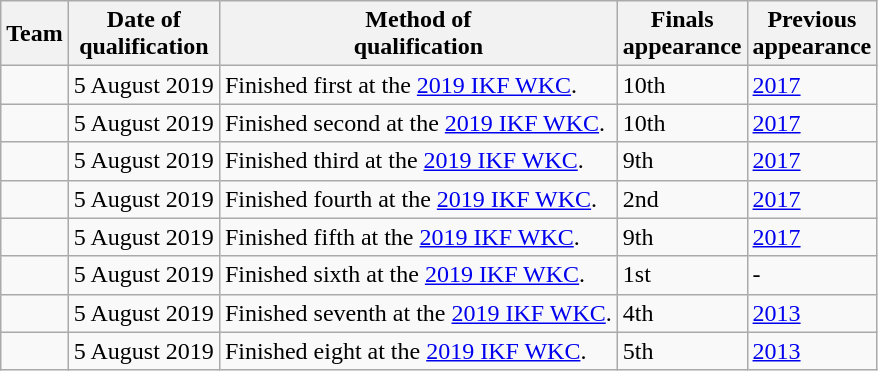<table class="wikitable sortable" style="text-align: left;">
<tr>
<th>Team</th>
<th>Date of<br>qualification</th>
<th>Method of<br>qualification</th>
<th>Finals<br>appearance</th>
<th>Previous<br>appearance</th>
</tr>
<tr>
<td></td>
<td data-sort-value="1">5 August 2019</td>
<td>Finished first at the <a href='#'>2019 IKF WKC</a>.</td>
<td data-sort-value="10">10th</td>
<td data-sort-value="2017"><a href='#'>2017</a></td>
</tr>
<tr>
<td></td>
<td data-sort-value="2">5 August 2019</td>
<td>Finished second at the <a href='#'>2019 IKF WKC</a>.</td>
<td data-sort-value="10">10th</td>
<td data-sort-value="2017"><a href='#'>2017</a></td>
</tr>
<tr>
<td></td>
<td data-sort-value="3">5 August 2019</td>
<td>Finished third at the <a href='#'>2019 IKF WKC</a>.</td>
<td data-sort-value="9">9th</td>
<td data-sort-value="2017"><a href='#'>2017</a></td>
</tr>
<tr>
<td></td>
<td data-sort-value="4">5 August 2019</td>
<td>Finished fourth at the <a href='#'>2019 IKF WKC</a>.</td>
<td data-sort-value="2">2nd</td>
<td data-sort-value="2017"><a href='#'>2017</a></td>
</tr>
<tr>
<td></td>
<td data-sort-value="5">5 August 2019</td>
<td>Finished fifth at the <a href='#'>2019 IKF WKC</a>.</td>
<td data-sort-value="9">9th</td>
<td data-sort-value="2017"><a href='#'>2017</a></td>
</tr>
<tr>
<td></td>
<td data-sort-value="6">5 August 2019</td>
<td>Finished sixth at the <a href='#'>2019 IKF WKC</a>.</td>
<td data-sort-value="1">1st</td>
<td data-sort-value="-">-</td>
</tr>
<tr>
<td></td>
<td data-sort-value="7">5 August 2019</td>
<td>Finished seventh at the <a href='#'>2019 IKF WKC</a>.</td>
<td data-sort-value="4">4th</td>
<td data-sort-value="2013"><a href='#'>2013</a></td>
</tr>
<tr>
<td></td>
<td data-sort-value="8">5 August 2019</td>
<td>Finished eight at the <a href='#'>2019 IKF WKC</a>.</td>
<td data-sort-value="5">5th</td>
<td data-sort-value="2013"><a href='#'>2013</a></td>
</tr>
</table>
